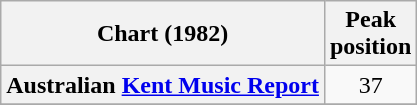<table class="wikitable sortable plainrowheaders">
<tr>
<th>Chart (1982)</th>
<th>Peak<br>position</th>
</tr>
<tr>
<th scope="row">Australian <a href='#'>Kent Music Report</a></th>
<td style="text-align:center;">37</td>
</tr>
<tr>
</tr>
</table>
